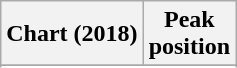<table class="wikitable sortable plainrowheaders">
<tr>
<th scope="col">Chart (2018)</th>
<th scope="col">Peak<br> position</th>
</tr>
<tr>
</tr>
<tr>
</tr>
<tr>
</tr>
<tr>
</tr>
<tr>
</tr>
<tr>
</tr>
<tr>
</tr>
<tr>
</tr>
<tr>
</tr>
<tr>
</tr>
<tr>
</tr>
<tr>
</tr>
<tr>
</tr>
<tr>
</tr>
<tr>
</tr>
</table>
